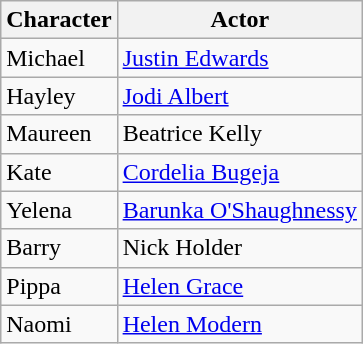<table class="wikitable">
<tr>
<th>Character</th>
<th>Actor</th>
</tr>
<tr>
<td>Michael</td>
<td><a href='#'>Justin Edwards</a></td>
</tr>
<tr>
<td>Hayley</td>
<td><a href='#'>Jodi Albert</a></td>
</tr>
<tr>
<td>Maureen</td>
<td>Beatrice Kelly</td>
</tr>
<tr>
<td>Kate</td>
<td><a href='#'>Cordelia Bugeja</a></td>
</tr>
<tr>
<td>Yelena</td>
<td><a href='#'>Barunka O'Shaughnessy</a></td>
</tr>
<tr>
<td>Barry</td>
<td>Nick Holder</td>
</tr>
<tr>
<td>Pippa</td>
<td><a href='#'>Helen Grace</a></td>
</tr>
<tr>
<td>Naomi</td>
<td><a href='#'>Helen Modern</a></td>
</tr>
</table>
